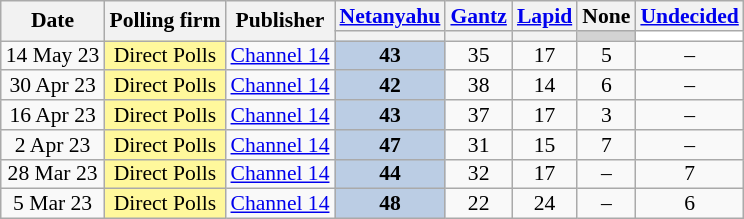<table class="wikitable sortable" style="text-align:center; font-size:90%; line-height:13px">
<tr>
<th rowspan=2>Date</th>
<th rowspan=2>Polling firm</th>
<th rowspan=2>Publisher</th>
<th><a href='#'>Netanyahu</a></th>
<th><a href='#'>Gantz</a></th>
<th><a href='#'>Lapid</a></th>
<th>None</th>
<th><a href='#'>Undecided</a></th>
</tr>
<tr>
<th style=background:></th>
<th style=background:></th>
<th style=background:></th>
<th style=background:#d3d3d3></th>
<th style=background:#fff></th>
</tr>
<tr>
<td data-sort-value=2023-05-14>14 May 23</td>
<td style=background:#fff89c>Direct Polls</td>
<td><a href='#'>Channel 14</a></td>
<td style=background:#BBCDE4><strong>43</strong>	</td>
<td>35					</td>
<td>17					</td>
<td>5					</td>
<td>–					</td>
</tr>
<tr>
<td data-sort-value=2023-04-30>30 Apr 23</td>
<td style=background:#fff89c>Direct Polls</td>
<td><a href='#'>Channel 14</a></td>
<td style=background:#BBCDE4><strong>42</strong>	</td>
<td>38					</td>
<td>14					</td>
<td>6					</td>
<td>–					</td>
</tr>
<tr>
<td data-sort-value=2023-04-16>16 Apr 23</td>
<td style=background:#fff89c>Direct Polls</td>
<td><a href='#'>Channel 14</a></td>
<td style=background:#BBCDE4><strong>43</strong>	</td>
<td>37					</td>
<td>17					</td>
<td>3					</td>
<td>–					</td>
</tr>
<tr>
<td data-sort-value=2023-04-02>2 Apr 23</td>
<td style=background:#fff89c>Direct Polls</td>
<td><a href='#'>Channel 14</a></td>
<td style=background:#BBCDE4><strong>47</strong>	</td>
<td>31					</td>
<td>15					</td>
<td>7					</td>
<td>–					</td>
</tr>
<tr>
<td data-sort-value=2023-03-28>28 Mar 23</td>
<td style=background:#fff89c>Direct Polls</td>
<td><a href='#'>Channel 14</a></td>
<td style=background:#BBCDE4><strong>44</strong>	</td>
<td>32					</td>
<td>17					</td>
<td>–					</td>
<td>7					</td>
</tr>
<tr>
<td data-sort-value=2023-03-05>5 Mar 23</td>
<td style=background:#fff89c>Direct Polls</td>
<td><a href='#'>Channel 14</a></td>
<td style=background:#BBCDE4><strong>48</strong>	</td>
<td>22					</td>
<td>24					</td>
<td>–					</td>
<td>6					</td>
</tr>
</table>
